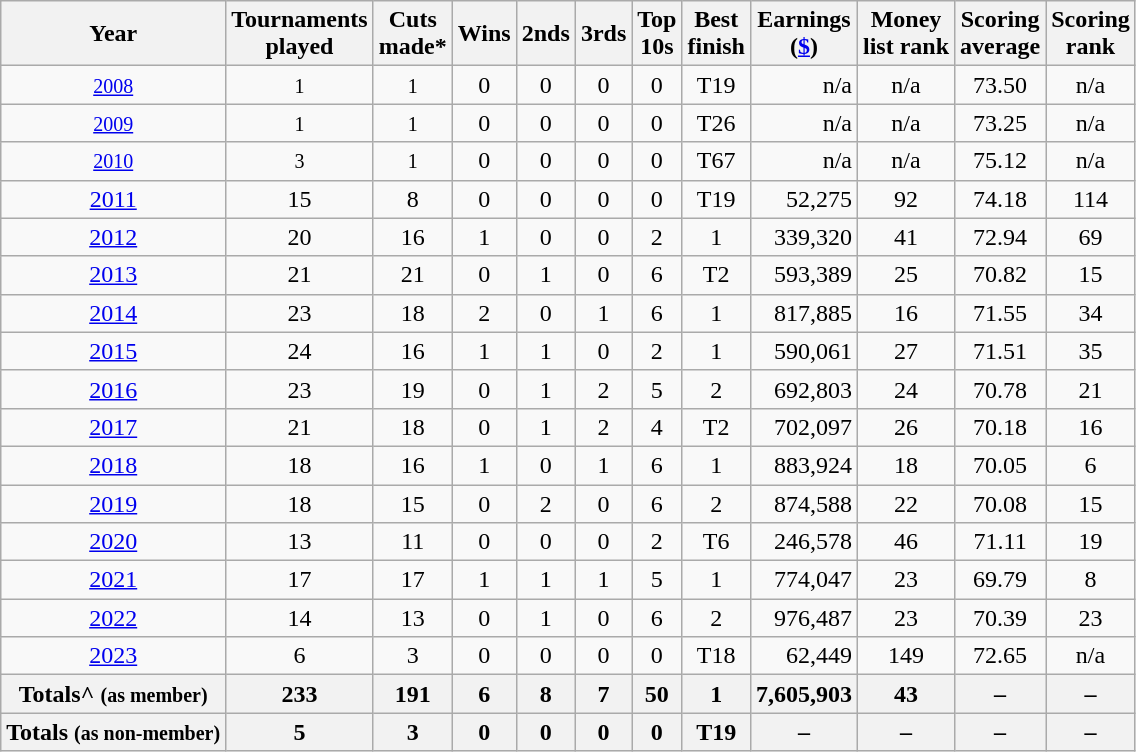<table class="wikitable" style="text-align:center; ">
<tr>
<th>Year</th>
<th>Tournaments <br>played</th>
<th>Cuts <br>made*</th>
<th>Wins</th>
<th>2nds</th>
<th>3rds</th>
<th>Top <br>10s</th>
<th>Best <br>finish</th>
<th>Earnings<br>(<a href='#'>$</a>)</th>
<th>Money<br>list rank</th>
<th>Scoring <br> average</th>
<th>Scoring<br>rank</th>
</tr>
<tr>
<td><small><a href='#'>2008</a></small></td>
<td><small>1</small></td>
<td><small>1</small></td>
<td>0</td>
<td>0</td>
<td>0</td>
<td>0</td>
<td>T19</td>
<td align=right>n/a</td>
<td>n/a</td>
<td>73.50</td>
<td>n/a</td>
</tr>
<tr>
<td><small><a href='#'>2009</a></small></td>
<td><small>1</small></td>
<td><small>1</small></td>
<td>0</td>
<td>0</td>
<td>0</td>
<td>0</td>
<td>T26</td>
<td align=right>n/a</td>
<td>n/a</td>
<td>73.25</td>
<td>n/a</td>
</tr>
<tr>
<td><small><a href='#'>2010</a></small></td>
<td><small>3</small></td>
<td><small>1</small></td>
<td>0</td>
<td>0</td>
<td>0</td>
<td>0</td>
<td>T67</td>
<td align=right>n/a</td>
<td>n/a</td>
<td>75.12</td>
<td>n/a</td>
</tr>
<tr>
<td><a href='#'>2011</a></td>
<td>15</td>
<td>8</td>
<td>0</td>
<td>0</td>
<td>0</td>
<td>0</td>
<td>T19</td>
<td align=right>52,275</td>
<td>92</td>
<td>74.18</td>
<td>114</td>
</tr>
<tr>
<td><a href='#'>2012</a></td>
<td>20</td>
<td>16</td>
<td>1</td>
<td>0</td>
<td>0</td>
<td>2</td>
<td>1</td>
<td align="right">339,320</td>
<td>41</td>
<td>72.94</td>
<td>69</td>
</tr>
<tr>
<td><a href='#'>2013</a></td>
<td>21</td>
<td>21</td>
<td>0</td>
<td>1</td>
<td>0</td>
<td>6</td>
<td>T2</td>
<td align="right">593,389</td>
<td>25</td>
<td>70.82</td>
<td>15</td>
</tr>
<tr>
<td><a href='#'>2014</a></td>
<td>23</td>
<td>18</td>
<td>2</td>
<td>0</td>
<td>1</td>
<td>6</td>
<td>1</td>
<td align="right">817,885</td>
<td>16</td>
<td>71.55</td>
<td>34</td>
</tr>
<tr>
<td><a href='#'>2015</a></td>
<td>24</td>
<td>16</td>
<td>1</td>
<td>1</td>
<td>0</td>
<td>2</td>
<td>1</td>
<td align="right">590,061</td>
<td>27</td>
<td>71.51</td>
<td>35</td>
</tr>
<tr>
<td><a href='#'>2016</a></td>
<td>23</td>
<td>19</td>
<td>0</td>
<td>1</td>
<td>2</td>
<td>5</td>
<td>2</td>
<td align="right">692,803</td>
<td>24</td>
<td>70.78</td>
<td>21</td>
</tr>
<tr>
<td><a href='#'>2017</a></td>
<td>21</td>
<td>18</td>
<td>0</td>
<td>1</td>
<td>2</td>
<td>4</td>
<td>T2</td>
<td align=right>702,097</td>
<td>26</td>
<td>70.18</td>
<td>16</td>
</tr>
<tr>
<td><a href='#'>2018</a></td>
<td>18</td>
<td>16</td>
<td>1</td>
<td>0</td>
<td>1</td>
<td>6</td>
<td>1</td>
<td align=right>883,924</td>
<td>18</td>
<td>70.05</td>
<td>6</td>
</tr>
<tr>
<td><a href='#'>2019</a></td>
<td>18</td>
<td>15</td>
<td>0</td>
<td>2</td>
<td>0</td>
<td>6</td>
<td>2</td>
<td align=right>874,588</td>
<td>22</td>
<td>70.08</td>
<td>15</td>
</tr>
<tr>
<td><a href='#'>2020</a></td>
<td>13</td>
<td>11</td>
<td>0</td>
<td>0</td>
<td>0</td>
<td>2</td>
<td>T6</td>
<td align=right>246,578</td>
<td>46</td>
<td>71.11</td>
<td>19</td>
</tr>
<tr>
<td><a href='#'>2021</a></td>
<td>17</td>
<td>17</td>
<td>1</td>
<td>1</td>
<td>1</td>
<td>5</td>
<td>1</td>
<td align=right>774,047</td>
<td>23</td>
<td>69.79</td>
<td>8</td>
</tr>
<tr>
<td><a href='#'>2022</a></td>
<td>14</td>
<td>13</td>
<td>0</td>
<td>1</td>
<td>0</td>
<td>6</td>
<td>2</td>
<td align=right>976,487</td>
<td>23</td>
<td>70.39</td>
<td>23</td>
</tr>
<tr>
<td><a href='#'>2023</a></td>
<td>6</td>
<td>3</td>
<td>0</td>
<td>0</td>
<td>0</td>
<td>0</td>
<td>T18</td>
<td align=right>62,449</td>
<td>149</td>
<td>72.65</td>
<td>n/a</td>
</tr>
<tr>
<th>Totals^ <small>(as member)</small></th>
<th>233 </th>
<th>191 </th>
<th>6   </th>
<th>8   </th>
<th>7   </th>
<th>50  </th>
<th>1  </th>
<th align=right>7,605,903  </th>
<th>43 </th>
<th>– </th>
<th>– </th>
</tr>
<tr>
<th>Totals <small>(as non-member)</small></th>
<th>5</th>
<th>3</th>
<th>0</th>
<th>0</th>
<th>0</th>
<th>0</th>
<th>T19</th>
<th>–</th>
<th>–</th>
<th>–</th>
<th>–</th>
</tr>
</table>
